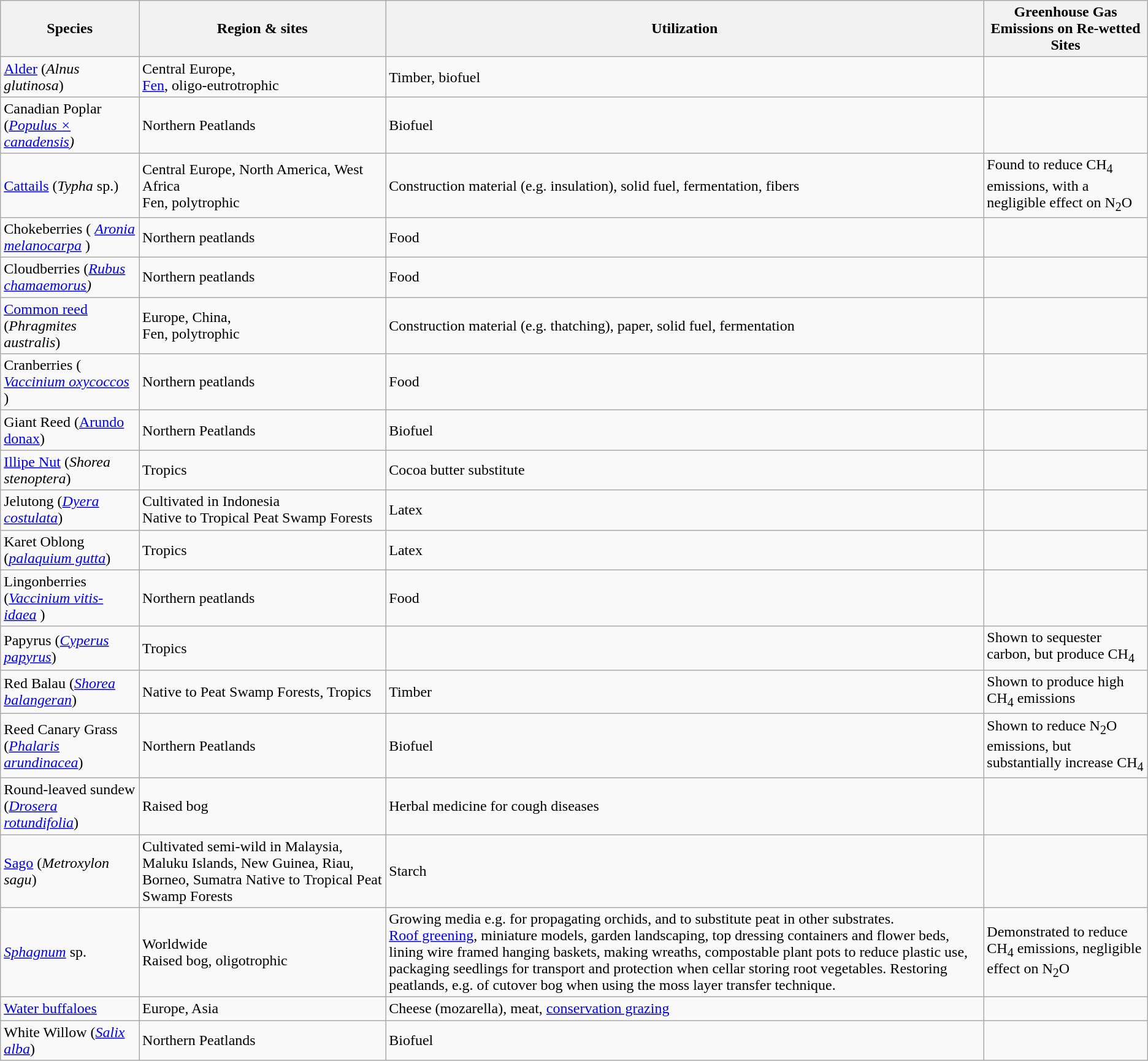<table class="wikitable">
<tr>
<th>Species</th>
<th>Region & sites</th>
<th>Utilization</th>
<th>Greenhouse Gas Emissions on Re-wetted Sites</th>
</tr>
<tr>
<td><a href='#'>Alder</a> (<em>Alnus glutinosa</em>)</td>
<td>Central Europe,<br><a href='#'>Fen</a>, oligo-eutrotrophic</td>
<td>Timber, biofuel</td>
<td></td>
</tr>
<tr>
<td>Canadian Poplar (<em><a href='#'>Populus × canadensis</a>)</em></td>
<td>Northern Peatlands</td>
<td>Biofuel</td>
<td></td>
</tr>
<tr>
<td><a href='#'>Cattails</a> (<em>Typha</em> sp.)</td>
<td>Central Europe, North America, West Africa<br>Fen, polytrophic</td>
<td>Construction material (e.g. insulation), solid fuel, fermentation, fibers</td>
<td>Found to reduce CH<sub>4</sub> emissions, with a negligible effect on N<sub>2</sub>O</td>
</tr>
<tr>
<td>Chokeberries ( <em><a href='#'>Aronia melanocarpa</a></em> )</td>
<td>Northern peatlands</td>
<td>Food</td>
<td></td>
</tr>
<tr>
<td>Cloudberries (<em><a href='#'>Rubus chamaemorus</a>)</em></td>
<td>Northern peatlands</td>
<td>Food</td>
<td></td>
</tr>
<tr>
<td><a href='#'>Common reed</a> (<em>Phragmites australis</em>)</td>
<td>Europe, China,<br>Fen, polytrophic</td>
<td>Construction material (e.g. thatching), paper, solid fuel, fermentation</td>
<td></td>
</tr>
<tr>
<td>Cranberries ( <em><a href='#'>Vaccinium oxycoccos</a></em> )</td>
<td>Northern peatlands</td>
<td>Food</td>
<td></td>
</tr>
<tr>
<td>Giant Reed (<a href='#'>Arundo donax</a>)</td>
<td>Northern Peatlands</td>
<td>Biofuel</td>
<td></td>
</tr>
<tr>
<td><a href='#'>Illipe Nut</a> (<em>Shorea stenoptera</em>)</td>
<td>Tropics</td>
<td>Cocoa butter substitute</td>
<td></td>
</tr>
<tr>
<td>Jelutong (<em><a href='#'>Dyera costulata</a></em>) </td>
<td>Cultivated in Indonesia<br>Native to Tropical Peat Swamp Forests</td>
<td>Latex</td>
<td></td>
</tr>
<tr>
<td>Karet Oblong (<em><a href='#'>palaquium gutta</a></em>)</td>
<td>Tropics</td>
<td>Latex</td>
<td></td>
</tr>
<tr>
<td>Lingonberries (<em><a href='#'>Vaccinium vitis-idaea</a></em> )</td>
<td>Northern peatlands</td>
<td>Food</td>
<td></td>
</tr>
<tr>
<td>Papyrus (<em><a href='#'>Cyperus papyrus</a></em>)</td>
<td>Tropics</td>
<td></td>
<td>Shown to sequester carbon, but produce CH<sub>4</sub></td>
</tr>
<tr>
<td>Red Balau (<em><a href='#'>Shorea balangeran</a></em>)</td>
<td>Native to Peat Swamp Forests, Tropics</td>
<td>Timber</td>
<td>Shown to produce high CH<sub>4</sub> emissions</td>
</tr>
<tr>
<td>Reed Canary Grass (<em><a href='#'>Phalaris arundinacea</a></em>)</td>
<td>Northern Peatlands</td>
<td>Biofuel</td>
<td>Shown to reduce N<sub>2</sub>O emissions, but substantially increase CH<sub>4</sub></td>
</tr>
<tr>
<td>Round-leaved sundew (<em><a href='#'>Drosera rotundifolia</a></em>)</td>
<td>Raised bog</td>
<td>Herbal medicine for cough diseases</td>
<td></td>
</tr>
<tr>
<td><a href='#'>Sago</a> (<em>Metroxylon sagu</em>)</td>
<td>Cultivated semi-wild in Malaysia, Maluku Islands, New Guinea, Riau, Borneo, Sumatra Native to Tropical Peat Swamp Forests</td>
<td>Starch</td>
<td></td>
</tr>
<tr>
<td><em><a href='#'>Sphagnum</a></em> sp.</td>
<td>Worldwide<br>Raised bog, oligotrophic</td>
<td>Growing media e.g. for propagating orchids, and to substitute peat in other substrates.<br><a href='#'>Roof greening</a>, miniature models, garden landscaping, top dressing containers and flower beds, lining wire framed hanging baskets, making wreaths, compostable plant pots to reduce plastic use, packaging seedlings for transport and protection when cellar storing root vegetables. Restoring peatlands, e.g. of cutover bog when using the moss layer transfer technique.</td>
<td>Demonstrated to reduce CH<sub>4</sub> emissions, negligible effect on N<sub>2</sub>O</td>
</tr>
<tr>
<td><a href='#'>Water buffaloes</a></td>
<td>Europe, Asia</td>
<td>Cheese (mozarella), meat, <a href='#'>conservation grazing</a></td>
<td></td>
</tr>
<tr>
<td>White Willow (<em><a href='#'>Salix alba</a></em>)</td>
<td>Northern Peatlands</td>
<td>Biofuel</td>
<td></td>
</tr>
</table>
